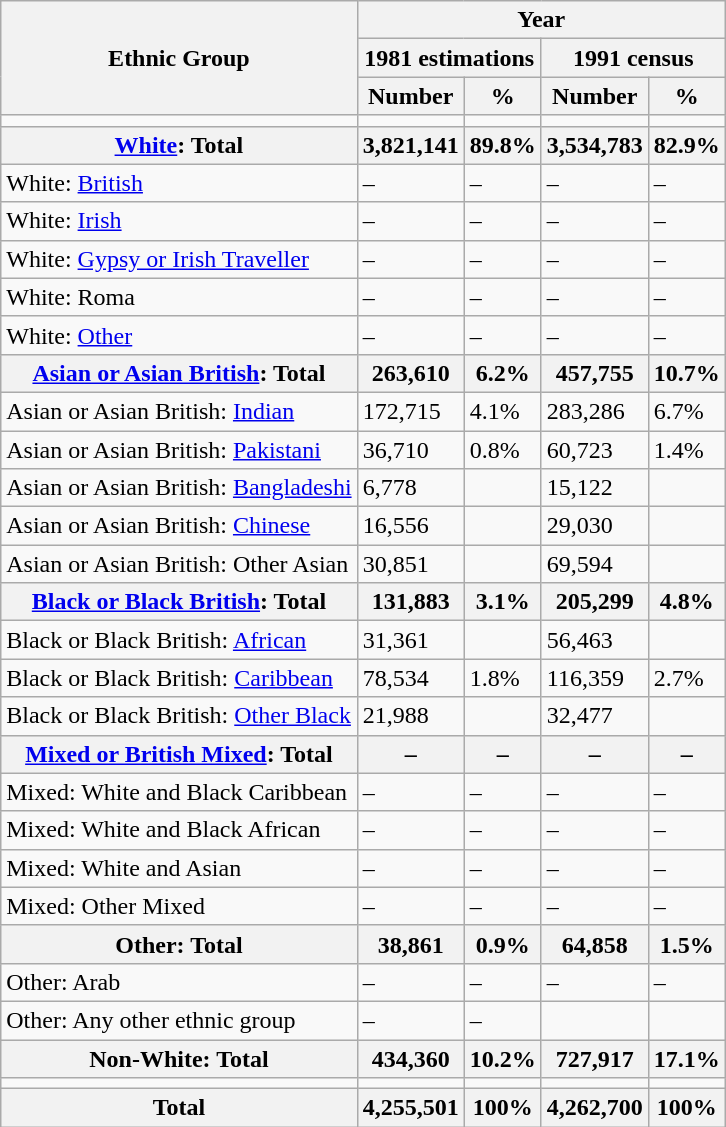<table class="wikitable sortable">
<tr>
<th rowspan="3">Ethnic Group</th>
<th colspan="4">Year</th>
</tr>
<tr>
<th colspan="2">1981 estimations</th>
<th colspan="2" scope="col">1991 census</th>
</tr>
<tr>
<th>Number</th>
<th>%</th>
<th scope="col">Number</th>
<th scope="col">%</th>
</tr>
<tr>
<td></td>
<td></td>
<td></td>
<td></td>
<td></td>
</tr>
<tr>
<th scope="row"><a href='#'>White</a>: Total</th>
<th>3,821,141</th>
<th>89.8%</th>
<th>3,534,783</th>
<th>82.9%</th>
</tr>
<tr>
<td scope="row">White: <a href='#'>British</a></td>
<td>–</td>
<td>–</td>
<td>–</td>
<td>–</td>
</tr>
<tr>
<td scope="row">White: <a href='#'>Irish</a></td>
<td>–</td>
<td>–</td>
<td>–</td>
<td>–</td>
</tr>
<tr>
<td scope="row">White: <a href='#'>Gypsy or Irish Traveller</a></td>
<td>–</td>
<td>–</td>
<td>–</td>
<td>–</td>
</tr>
<tr>
<td>White: Roma</td>
<td>–</td>
<td>–</td>
<td>–</td>
<td>–</td>
</tr>
<tr>
<td scope="row">White: <a href='#'>Other</a></td>
<td>–</td>
<td>–</td>
<td>–</td>
<td>–</td>
</tr>
<tr>
<th scope="row"><a href='#'>Asian or Asian British</a>: Total</th>
<th>263,610</th>
<th>6.2%</th>
<th>457,755</th>
<th>10.7%</th>
</tr>
<tr>
<td scope="row">Asian or Asian British: <a href='#'>Indian</a></td>
<td>172,715</td>
<td>4.1%</td>
<td>283,286</td>
<td>6.7%</td>
</tr>
<tr>
<td scope="row">Asian or Asian British: <a href='#'>Pakistani</a></td>
<td>36,710</td>
<td>0.8%</td>
<td>60,723</td>
<td>1.4%</td>
</tr>
<tr>
<td scope="row">Asian or Asian British: <a href='#'>Bangladeshi</a></td>
<td>6,778</td>
<td></td>
<td>15,122</td>
<td></td>
</tr>
<tr>
<td scope="row">Asian or Asian British: <a href='#'>Chinese</a></td>
<td>16,556</td>
<td></td>
<td>29,030</td>
<td></td>
</tr>
<tr>
<td scope="row">Asian or Asian British: Other Asian</td>
<td>30,851</td>
<td></td>
<td>69,594</td>
<td></td>
</tr>
<tr>
<th scope="row"><a href='#'>Black or Black British</a>: Total</th>
<th>131,883</th>
<th>3.1%</th>
<th>205,299</th>
<th>4.8%</th>
</tr>
<tr>
<td scope="row">Black or Black British: <a href='#'>African</a></td>
<td>31,361</td>
<td></td>
<td>56,463</td>
<td></td>
</tr>
<tr>
<td scope="row">Black or Black British: <a href='#'>Caribbean</a></td>
<td>78,534</td>
<td>1.8%</td>
<td>116,359</td>
<td>2.7%</td>
</tr>
<tr>
<td scope="row">Black or Black British: <a href='#'>Other Black</a></td>
<td>21,988</td>
<td></td>
<td>32,477</td>
<td></td>
</tr>
<tr>
<th scope="row"><a href='#'>Mixed or British Mixed</a>: Total</th>
<th>–</th>
<th>–</th>
<th>–</th>
<th>–</th>
</tr>
<tr>
<td scope="row">Mixed: White and Black Caribbean</td>
<td>–</td>
<td>–</td>
<td>–</td>
<td>–</td>
</tr>
<tr>
<td scope="row">Mixed: White and Black African</td>
<td>–</td>
<td>–</td>
<td>–</td>
<td>–</td>
</tr>
<tr>
<td scope="row">Mixed: White and Asian</td>
<td>–</td>
<td>–</td>
<td>–</td>
<td>–</td>
</tr>
<tr>
<td scope="row">Mixed: Other Mixed</td>
<td>–</td>
<td>–</td>
<td>–</td>
<td>–</td>
</tr>
<tr>
<th scope="row">Other: Total</th>
<th>38,861</th>
<th>0.9%</th>
<th>64,858</th>
<th>1.5%</th>
</tr>
<tr>
<td scope="row">Other: Arab</td>
<td>–</td>
<td>–</td>
<td>–</td>
<td>–</td>
</tr>
<tr>
<td scope="row">Other: Any other ethnic group</td>
<td>–</td>
<td>–</td>
<td></td>
<td></td>
</tr>
<tr>
<th>Non-White: Total</th>
<th>434,360</th>
<th>10.2%</th>
<th>727,917</th>
<th>17.1%</th>
</tr>
<tr>
<td></td>
<td></td>
<td></td>
<td></td>
<td></td>
</tr>
<tr>
<th scope="row">Total</th>
<th>4,255,501</th>
<th>100%</th>
<th>4,262,700</th>
<th>100%</th>
</tr>
</table>
